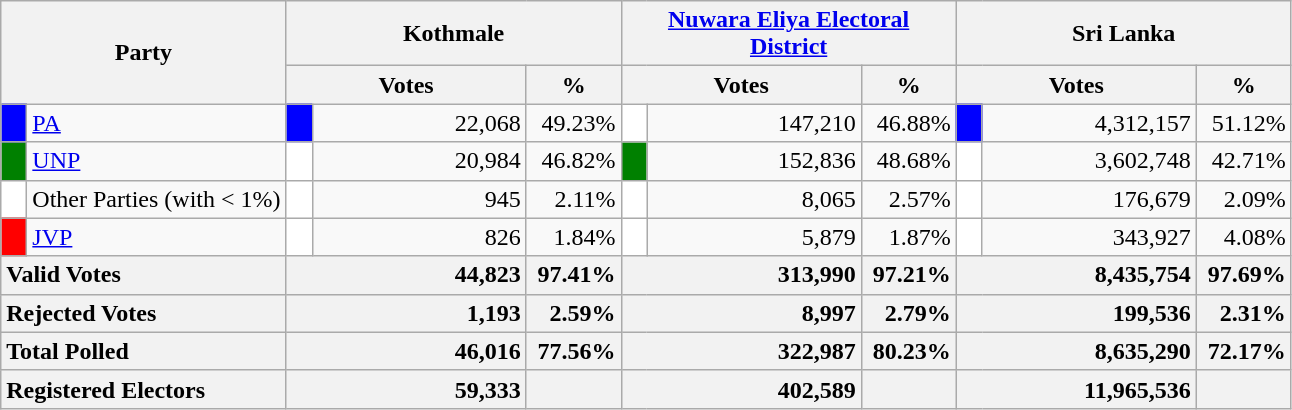<table class="wikitable">
<tr>
<th colspan="2" width="144px"rowspan="2">Party</th>
<th colspan="3" width="216px">Kothmale</th>
<th colspan="3" width="216px"><a href='#'>Nuwara Eliya Electoral District</a></th>
<th colspan="3" width="216px">Sri Lanka</th>
</tr>
<tr>
<th colspan="2" width="144px">Votes</th>
<th>%</th>
<th colspan="2" width="144px">Votes</th>
<th>%</th>
<th colspan="2" width="144px">Votes</th>
<th>%</th>
</tr>
<tr>
<td style="background-color:blue;" width="10px"></td>
<td style="text-align:left;"><a href='#'>PA</a></td>
<td style="background-color:blue;" width="10px"></td>
<td style="text-align:right;">22,068</td>
<td style="text-align:right;">49.23%</td>
<td style="background-color:white;" width="10px"></td>
<td style="text-align:right;">147,210</td>
<td style="text-align:right;">46.88%</td>
<td style="background-color:blue;" width="10px"></td>
<td style="text-align:right;">4,312,157</td>
<td style="text-align:right;">51.12%</td>
</tr>
<tr>
<td style="background-color:green;" width="10px"></td>
<td style="text-align:left;"><a href='#'>UNP</a></td>
<td style="background-color:white;" width="10px"></td>
<td style="text-align:right;">20,984</td>
<td style="text-align:right;">46.82%</td>
<td style="background-color:green;" width="10px"></td>
<td style="text-align:right;">152,836</td>
<td style="text-align:right;">48.68%</td>
<td style="background-color:white;" width="10px"></td>
<td style="text-align:right;">3,602,748</td>
<td style="text-align:right;">42.71%</td>
</tr>
<tr>
<td style="background-color:white;" width="10px"></td>
<td style="text-align:left;">Other Parties (with < 1%)</td>
<td style="background-color:white;" width="10px"></td>
<td style="text-align:right;">945</td>
<td style="text-align:right;">2.11%</td>
<td style="background-color:white;" width="10px"></td>
<td style="text-align:right;">8,065</td>
<td style="text-align:right;">2.57%</td>
<td style="background-color:white;" width="10px"></td>
<td style="text-align:right;">176,679</td>
<td style="text-align:right;">2.09%</td>
</tr>
<tr>
<td style="background-color:red;" width="10px"></td>
<td style="text-align:left;"><a href='#'>JVP</a></td>
<td style="background-color:white;" width="10px"></td>
<td style="text-align:right;">826</td>
<td style="text-align:right;">1.84%</td>
<td style="background-color:white;" width="10px"></td>
<td style="text-align:right;">5,879</td>
<td style="text-align:right;">1.87%</td>
<td style="background-color:white;" width="10px"></td>
<td style="text-align:right;">343,927</td>
<td style="text-align:right;">4.08%</td>
</tr>
<tr>
<th colspan="2" width="144px"style="text-align:left;">Valid Votes</th>
<th style="text-align:right;"colspan="2" width="144px">44,823</th>
<th style="text-align:right;">97.41%</th>
<th style="text-align:right;"colspan="2" width="144px">313,990</th>
<th style="text-align:right;">97.21%</th>
<th style="text-align:right;"colspan="2" width="144px">8,435,754</th>
<th style="text-align:right;">97.69%</th>
</tr>
<tr>
<th colspan="2" width="144px"style="text-align:left;">Rejected Votes</th>
<th style="text-align:right;"colspan="2" width="144px">1,193</th>
<th style="text-align:right;">2.59%</th>
<th style="text-align:right;"colspan="2" width="144px">8,997</th>
<th style="text-align:right;">2.79%</th>
<th style="text-align:right;"colspan="2" width="144px">199,536</th>
<th style="text-align:right;">2.31%</th>
</tr>
<tr>
<th colspan="2" width="144px"style="text-align:left;">Total Polled</th>
<th style="text-align:right;"colspan="2" width="144px">46,016</th>
<th style="text-align:right;">77.56%</th>
<th style="text-align:right;"colspan="2" width="144px">322,987</th>
<th style="text-align:right;">80.23%</th>
<th style="text-align:right;"colspan="2" width="144px">8,635,290</th>
<th style="text-align:right;">72.17%</th>
</tr>
<tr>
<th colspan="2" width="144px"style="text-align:left;">Registered Electors</th>
<th style="text-align:right;"colspan="2" width="144px">59,333</th>
<th></th>
<th style="text-align:right;"colspan="2" width="144px">402,589</th>
<th></th>
<th style="text-align:right;"colspan="2" width="144px">11,965,536</th>
<th></th>
</tr>
</table>
